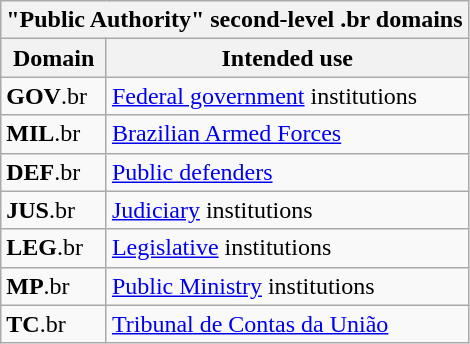<table class="wikitable mw-collapsible" border="1">
<tr>
<th colspan="2">"Public Authority" second-level .br domains</th>
</tr>
<tr>
<th>Domain</th>
<th>Intended use</th>
</tr>
<tr>
<td><strong>GOV</strong>.br</td>
<td><a href='#'>Federal government</a> institutions</td>
</tr>
<tr>
<td><strong>MIL</strong>.br</td>
<td><a href='#'>Brazilian Armed Forces</a></td>
</tr>
<tr>
<td><strong>DEF</strong>.br</td>
<td><a href='#'>Public defenders</a></td>
</tr>
<tr>
<td><strong>JUS</strong>.br</td>
<td><a href='#'>Judiciary</a> institutions</td>
</tr>
<tr>
<td><strong>LEG</strong>.br</td>
<td><a href='#'>Legislative</a> institutions</td>
</tr>
<tr>
<td><strong>MP</strong>.br</td>
<td><a href='#'>Public Ministry</a> institutions</td>
</tr>
<tr>
<td><strong>TC</strong>.br</td>
<td><a href='#'>Tribunal de Contas da União</a></td>
</tr>
</table>
